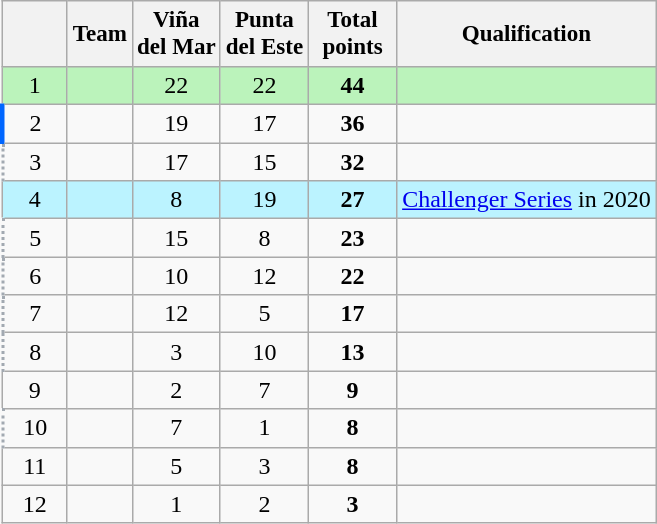<table class="wikitable" style="text-align:center; margin-right:1px">
<tr style="font-size:96%;">
<th style="width:2.5em; padding:2px;"></th>
<th>Team</th>
<th style="width:3.5em;;line-height:120%;padding:3px 2px;;">Viña del Mar</th>
<th style="width:3.5em;;line-height:120%;padding:3px 2px;;">Punta del Este</th>
<th style="width:3.5em;;line-height:120%;padding:3px 2px;;">Total points</th>
<th>Qualification</th>
</tr>
<tr bgcolor=#bbf3bb>
<td>1</td>
<td align=left></td>
<td>22</td>
<td>22</td>
<td><strong>44</strong></td>
<td align=left></td>
</tr>
<tr>
<td style="border-left:3px solid #0066ff;">2</td>
<td align=left></td>
<td>19</td>
<td>17</td>
<td><strong>36</strong></td>
<td></td>
</tr>
<tr>
<td style="border-left:2px dotted #a2a9b1;">3</td>
<td align=left></td>
<td>17</td>
<td>15</td>
<td><strong>32</strong></td>
<td></td>
</tr>
<tr bgcolor=#bbf3ff>
<td>4</td>
<td align=left></td>
<td>8</td>
<td>19</td>
<td><strong>27</strong></td>
<td align=left><a href='#'>Challenger Series</a> in 2020</td>
</tr>
<tr>
<td style="border-left:2px dotted #a2a9b1;">5</td>
<td align=left></td>
<td>15</td>
<td>8</td>
<td><strong>23</strong></td>
<td></td>
</tr>
<tr>
<td style="border-left:2px dotted #a2a9b1;">6</td>
<td align=left></td>
<td>10</td>
<td>12</td>
<td><strong>22</strong></td>
<td></td>
</tr>
<tr>
<td style="border-left:2px dotted #a2a9b1;">7</td>
<td align=left></td>
<td>12</td>
<td>5</td>
<td><strong>17</strong></td>
<td></td>
</tr>
<tr>
<td style="border-left:2px dotted #a2a9b1;">8</td>
<td align=left></td>
<td>3</td>
<td>10</td>
<td><strong>13</strong></td>
<td></td>
</tr>
<tr>
<td>9</td>
<td align=left></td>
<td>2</td>
<td>7</td>
<td><strong>9</strong></td>
<td></td>
</tr>
<tr>
<td style="border-left:2px dotted #a2a9b1;">10</td>
<td align=left></td>
<td>7</td>
<td>1</td>
<td><strong>8</strong></td>
<td></td>
</tr>
<tr>
<td>11</td>
<td align=left></td>
<td>5</td>
<td>3</td>
<td><strong>8</strong></td>
<td></td>
</tr>
<tr>
<td>12</td>
<td align=left></td>
<td>1</td>
<td>2</td>
<td><strong>3</strong></td>
<td></td>
</tr>
</table>
